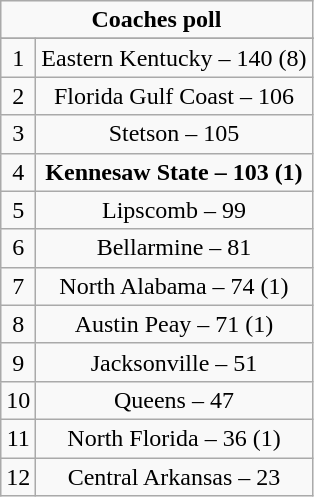<table class="wikitable" style="display: inline-table;">
<tr>
<td colspan="2" align="center"><strong>Coaches poll</strong></td>
</tr>
<tr align="center">
</tr>
<tr align="center">
<td>1</td>
<td>Eastern Kentucky – 140 (8)</td>
</tr>
<tr align="center">
<td>2</td>
<td>Florida Gulf Coast – 106</td>
</tr>
<tr align="center">
<td>3</td>
<td>Stetson – 105</td>
</tr>
<tr align="center">
<td>4</td>
<td><strong>Kennesaw State – 103 (1)</strong></td>
</tr>
<tr align="center">
<td>5</td>
<td>Lipscomb – 99</td>
</tr>
<tr align="center">
<td>6</td>
<td>Bellarmine – 81</td>
</tr>
<tr align="center">
<td>7</td>
<td>North Alabama – 74 (1)</td>
</tr>
<tr align="center">
<td>8</td>
<td>Austin Peay – 71 (1)</td>
</tr>
<tr align="center">
<td>9</td>
<td>Jacksonville – 51</td>
</tr>
<tr align="center">
<td>10</td>
<td>Queens – 47</td>
</tr>
<tr align="center">
<td>11</td>
<td>North Florida – 36 (1)</td>
</tr>
<tr align="center">
<td>12</td>
<td>Central Arkansas – 23</td>
</tr>
</table>
